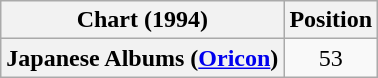<table class="wikitable plainrowheaders" style="text-align:center">
<tr>
<th scope="col">Chart (1994)</th>
<th scope="col">Position</th>
</tr>
<tr>
<th scope="row">Japanese Albums (<a href='#'>Oricon</a>)</th>
<td>53</td>
</tr>
</table>
